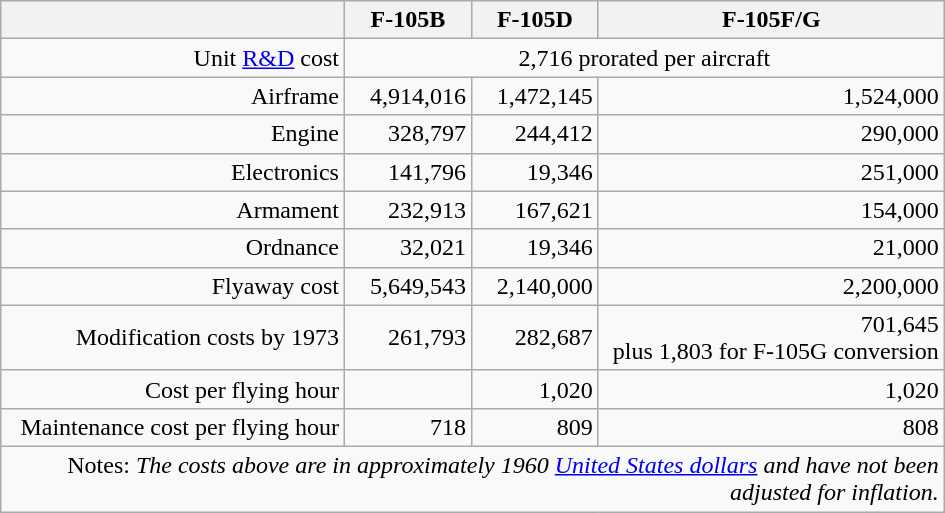<table class="wikitable" style="text-align:right;  width:630px;">
<tr>
<th></th>
<th>F-105B</th>
<th>F-105D</th>
<th>F-105F/G</th>
</tr>
<tr>
<td>Unit <a href='#'>R&D</a> cost</td>
<td colspan="3" style="text-align:center;">2,716 prorated per aircraft</td>
</tr>
<tr>
<td>Airframe</td>
<td>4,914,016</td>
<td>1,472,145</td>
<td>1,524,000</td>
</tr>
<tr>
<td>Engine</td>
<td>328,797</td>
<td>244,412</td>
<td>290,000</td>
</tr>
<tr>
<td>Electronics</td>
<td>141,796</td>
<td>19,346</td>
<td>251,000</td>
</tr>
<tr>
<td>Armament</td>
<td>232,913</td>
<td>167,621</td>
<td>154,000</td>
</tr>
<tr>
<td>Ordnance</td>
<td>32,021</td>
<td>19,346</td>
<td>21,000</td>
</tr>
<tr>
<td>Flyaway cost</td>
<td>5,649,543</td>
<td>2,140,000</td>
<td>2,200,000</td>
</tr>
<tr>
<td>Modification costs by 1973</td>
<td>261,793</td>
<td>282,687</td>
<td>701,645<br> plus 1,803 for F-105G conversion</td>
</tr>
<tr>
<td>Cost per flying hour</td>
<td></td>
<td>1,020</td>
<td>1,020</td>
</tr>
<tr>
<td>Maintenance cost per flying hour</td>
<td>718</td>
<td>809</td>
<td>808</td>
</tr>
<tr>
<td colspan = 4>Notes: <em>The costs above are in approximately 1960 <a href='#'>United States dollars</a> and have not been adjusted for inflation.</em> </td>
</tr>
</table>
